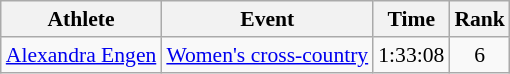<table class=wikitable style="font-size:90%">
<tr>
<th>Athlete</th>
<th>Event</th>
<th>Time</th>
<th>Rank</th>
</tr>
<tr align=center>
<td align=left><a href='#'>Alexandra Engen</a></td>
<td align=left><a href='#'>Women's cross-country</a></td>
<td>1:33:08</td>
<td>6</td>
</tr>
</table>
